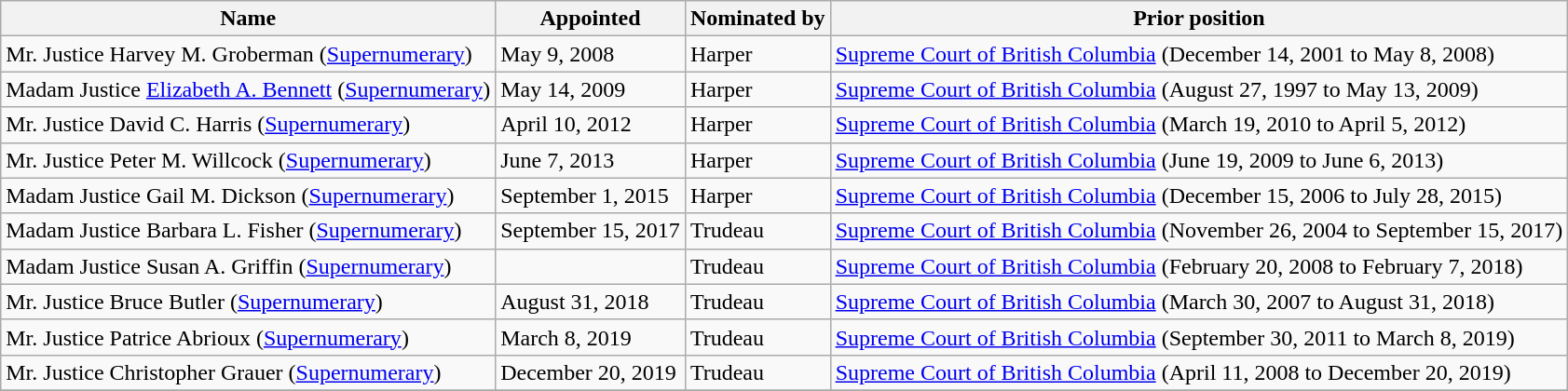<table class="wikitable sortable">
<tr>
<th>Name</th>
<th>Appointed</th>
<th>Nominated by</th>
<th>Prior position</th>
</tr>
<tr>
<td>Mr. Justice Harvey M. Groberman (<a href='#'>Supernumerary</a>)</td>
<td>May 9, 2008</td>
<td>Harper</td>
<td><a href='#'>Supreme Court of British Columbia</a> (December 14, 2001 to May 8, 2008)</td>
</tr>
<tr>
<td>Madam Justice <a href='#'>Elizabeth A. Bennett</a> (<a href='#'>Supernumerary</a>)</td>
<td>May 14, 2009</td>
<td>Harper</td>
<td><a href='#'>Supreme Court of British Columbia</a> (August 27, 1997 to May 13, 2009)</td>
</tr>
<tr>
<td>Mr. Justice David C. Harris (<a href='#'>Supernumerary</a>)</td>
<td>April 10, 2012</td>
<td>Harper</td>
<td><a href='#'>Supreme Court of British Columbia</a> (March 19, 2010 to April 5, 2012)</td>
</tr>
<tr>
<td>Mr. Justice Peter M. Willcock (<a href='#'>Supernumerary</a>)</td>
<td>June 7, 2013</td>
<td>Harper</td>
<td><a href='#'>Supreme Court of British Columbia</a> (June 19, 2009 to June 6, 2013)</td>
</tr>
<tr>
<td>Madam Justice Gail M. Dickson (<a href='#'>Supernumerary</a>)</td>
<td>September 1, 2015</td>
<td>Harper</td>
<td><a href='#'>Supreme Court of British Columbia</a> (December 15, 2006 to July 28, 2015)</td>
</tr>
<tr>
<td>Madam Justice Barbara L. Fisher (<a href='#'>Supernumerary</a>)</td>
<td>September 15, 2017</td>
<td>Trudeau</td>
<td><a href='#'>Supreme Court of British Columbia</a> (November 26, 2004 to September 15, 2017)</td>
</tr>
<tr>
<td>Madam Justice Susan A. Griffin (<a href='#'>Supernumerary</a>)</td>
<td></td>
<td>Trudeau</td>
<td><a href='#'>Supreme Court of British Columbia</a> (February 20, 2008 to February 7, 2018)</td>
</tr>
<tr>
<td>Mr. Justice Bruce Butler (<a href='#'>Supernumerary</a>)</td>
<td>August 31, 2018</td>
<td>Trudeau</td>
<td><a href='#'>Supreme Court of British Columbia</a> (March 30, 2007 to August 31, 2018)</td>
</tr>
<tr>
<td>Mr. Justice Patrice Abrioux (<a href='#'>Supernumerary</a>)</td>
<td>March 8, 2019</td>
<td>Trudeau</td>
<td><a href='#'>Supreme Court of British Columbia</a> (September 30, 2011 to March 8, 2019)</td>
</tr>
<tr>
<td>Mr. Justice Christopher Grauer (<a href='#'>Supernumerary</a>)</td>
<td>December 20, 2019</td>
<td>Trudeau</td>
<td><a href='#'>Supreme Court of British Columbia</a> (April 11, 2008 to December 20, 2019)</td>
</tr>
<tr>
</tr>
</table>
